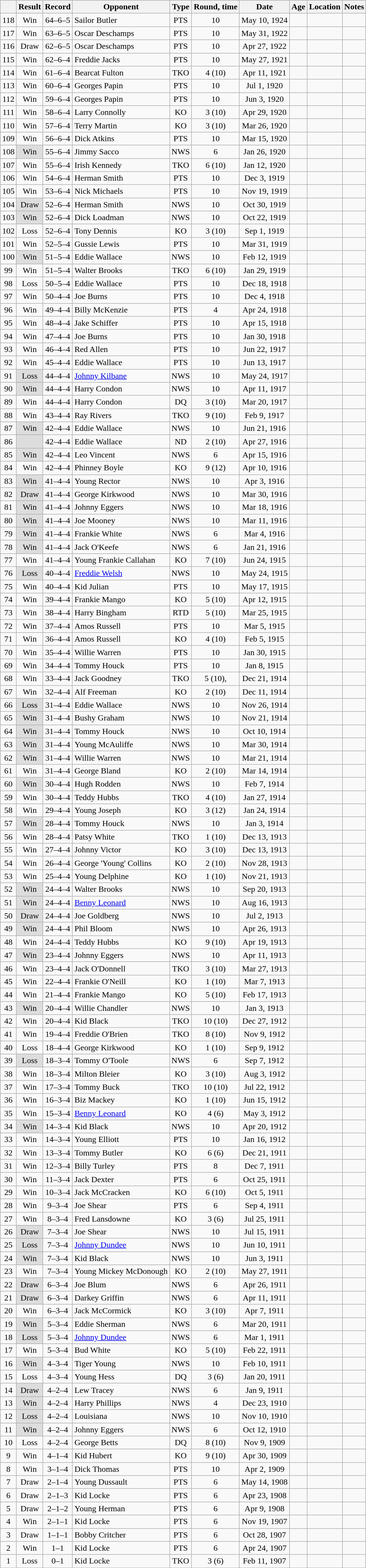<table class="wikitable mw-collapsible mw-collapsed" style="text-align:center">
<tr>
<th></th>
<th>Result</th>
<th>Record</th>
<th>Opponent</th>
<th>Type</th>
<th>Round, time</th>
<th>Date</th>
<th>Age</th>
<th>Location</th>
<th>Notes</th>
</tr>
<tr>
<td>118</td>
<td>Win</td>
<td>64–6–5 </td>
<td align=left>Sailor Butler</td>
<td>PTS</td>
<td>10</td>
<td>May 10, 1924</td>
<td style="text-align:left;"></td>
<td style="text-align:left;"></td>
<td></td>
</tr>
<tr>
<td>117</td>
<td>Win</td>
<td>63–6–5 </td>
<td align=left>Oscar Deschamps</td>
<td>PTS</td>
<td>10</td>
<td>May 31, 1922</td>
<td style="text-align:left;"></td>
<td style="text-align:left;"></td>
<td></td>
</tr>
<tr>
<td>116</td>
<td>Draw</td>
<td>62–6–5 </td>
<td align=left>Oscar Deschamps</td>
<td>PTS</td>
<td>10</td>
<td>Apr 27, 1922</td>
<td style="text-align:left;"></td>
<td style="text-align:left;"></td>
<td style="text-align:left;"></td>
</tr>
<tr>
<td>115</td>
<td>Win</td>
<td>62–6–4 </td>
<td align=left>Freddie Jacks</td>
<td>PTS</td>
<td>10</td>
<td>May 27, 1921</td>
<td style="text-align:left;"></td>
<td style="text-align:left;"></td>
<td style="text-align:left;"></td>
</tr>
<tr>
<td>114</td>
<td>Win</td>
<td>61–6–4 </td>
<td align=left>Bearcat Fulton</td>
<td>TKO</td>
<td>4 (10)</td>
<td>Apr 11, 1921</td>
<td style="text-align:left;"></td>
<td style="text-align:left;"></td>
<td></td>
</tr>
<tr>
<td>113</td>
<td>Win</td>
<td>60–6–4 </td>
<td align=left>Georges Papin</td>
<td>PTS</td>
<td>10</td>
<td>Jul 1, 1920</td>
<td style="text-align:left;"></td>
<td style="text-align:left;"></td>
<td></td>
</tr>
<tr>
<td>112</td>
<td>Win</td>
<td>59–6–4 </td>
<td align=left>Georges Papin</td>
<td>PTS</td>
<td>10</td>
<td>Jun 3, 1920</td>
<td style="text-align:left;"></td>
<td style="text-align:left;"></td>
<td></td>
</tr>
<tr>
<td>111</td>
<td>Win</td>
<td>58–6–4 </td>
<td align=left>Larry Connolly</td>
<td>KO</td>
<td>3 (10)</td>
<td>Apr 29, 1920</td>
<td style="text-align:left;"></td>
<td style="text-align:left;"></td>
<td></td>
</tr>
<tr>
<td>110</td>
<td>Win</td>
<td>57–6–4 </td>
<td align=left>Terry Martin</td>
<td>KO</td>
<td>3 (10)</td>
<td>Mar 26, 1920</td>
<td style="text-align:left;"></td>
<td style="text-align:left;"></td>
<td></td>
</tr>
<tr>
<td>109</td>
<td>Win</td>
<td>56–6–4 </td>
<td align=left>Dick Atkins</td>
<td>PTS</td>
<td>10</td>
<td>Mar 15, 1920</td>
<td style="text-align:left;"></td>
<td style="text-align:left;"></td>
<td></td>
</tr>
<tr>
<td>108</td>
<td style="background:#DDD">Win</td>
<td>55–6–4 </td>
<td align=left>Jimmy Sacco</td>
<td>NWS</td>
<td>6</td>
<td>Jan 26, 1920</td>
<td style="text-align:left;"></td>
<td style="text-align:left;"></td>
<td></td>
</tr>
<tr>
<td>107</td>
<td>Win</td>
<td>55–6–4 </td>
<td align=left>Irish Kennedy</td>
<td>TKO</td>
<td>6 (10)</td>
<td>Jan 12, 1920</td>
<td style="text-align:left;"></td>
<td style="text-align:left;"></td>
<td></td>
</tr>
<tr>
<td>106</td>
<td>Win</td>
<td>54–6–4 </td>
<td align=left>Herman Smith</td>
<td>PTS</td>
<td>10</td>
<td>Dec 3, 1919</td>
<td style="text-align:left;"></td>
<td style="text-align:left;"></td>
<td></td>
</tr>
<tr>
<td>105</td>
<td>Win</td>
<td>53–6–4 </td>
<td align=left>Nick Michaels</td>
<td>PTS</td>
<td>10</td>
<td>Nov 19, 1919</td>
<td style="text-align:left;"></td>
<td style="text-align:left;"></td>
<td></td>
</tr>
<tr>
<td>104</td>
<td style="background:#DDD">Draw</td>
<td>52–6–4 </td>
<td align=left>Herman Smith</td>
<td>NWS</td>
<td>10</td>
<td>Oct 30, 1919</td>
<td style="text-align:left;"></td>
<td style="text-align:left;"></td>
<td></td>
</tr>
<tr>
<td>103</td>
<td style="background:#DDD">Win</td>
<td>52–6–4 </td>
<td align=left>Dick Loadman</td>
<td>NWS</td>
<td>10</td>
<td>Oct 22, 1919</td>
<td style="text-align:left;"></td>
<td style="text-align:left;"></td>
<td></td>
</tr>
<tr>
<td>102</td>
<td>Loss</td>
<td>52–6–4 </td>
<td align=left>Tony Dennis</td>
<td>KO</td>
<td>3 (10)</td>
<td>Sep 1, 1919</td>
<td style="text-align:left;"></td>
<td style="text-align:left;"></td>
<td></td>
</tr>
<tr>
<td>101</td>
<td>Win</td>
<td>52–5–4 </td>
<td align=left>Gussie Lewis</td>
<td>PTS</td>
<td>10</td>
<td>Mar 31, 1919</td>
<td style="text-align:left;"></td>
<td style="text-align:left;"></td>
<td></td>
</tr>
<tr>
<td>100</td>
<td style="background:#DDD">Win</td>
<td>51–5–4 </td>
<td align=left>Eddie Wallace</td>
<td>NWS</td>
<td>10</td>
<td>Feb 12, 1919</td>
<td style="text-align:left;"></td>
<td style="text-align:left;"></td>
<td></td>
</tr>
<tr>
<td>99</td>
<td>Win</td>
<td>51–5–4 </td>
<td align=left>Walter Brooks</td>
<td>TKO</td>
<td>6 (10)</td>
<td>Jan 29, 1919</td>
<td style="text-align:left;"></td>
<td style="text-align:left;"></td>
<td></td>
</tr>
<tr>
<td>98</td>
<td>Loss</td>
<td>50–5–4 </td>
<td align=left>Eddie Wallace</td>
<td>PTS</td>
<td>10</td>
<td>Dec 18, 1918</td>
<td style="text-align:left;"></td>
<td style="text-align:left;"></td>
<td></td>
</tr>
<tr>
<td>97</td>
<td>Win</td>
<td>50–4–4 </td>
<td align=left>Joe Burns</td>
<td>PTS</td>
<td>10</td>
<td>Dec 4, 1918</td>
<td style="text-align:left;"></td>
<td style="text-align:left;"></td>
<td></td>
</tr>
<tr>
<td>96</td>
<td>Win</td>
<td>49–4–4 </td>
<td align=left>Billy McKenzie</td>
<td>PTS</td>
<td>4</td>
<td>Apr 24, 1918</td>
<td style="text-align:left;"></td>
<td style="text-align:left;"></td>
<td></td>
</tr>
<tr>
<td>95</td>
<td>Win</td>
<td>48–4–4 </td>
<td align=left>Jake Schiffer</td>
<td>PTS</td>
<td>10</td>
<td>Apr 15, 1918</td>
<td style="text-align:left;"></td>
<td style="text-align:left;"></td>
<td></td>
</tr>
<tr>
<td>94</td>
<td>Win</td>
<td>47–4–4 </td>
<td align=left>Joe Burns</td>
<td>PTS</td>
<td>10</td>
<td>Jan 30, 1918</td>
<td style="text-align:left;"></td>
<td style="text-align:left;"></td>
<td style="text-align:left;"></td>
</tr>
<tr>
<td>93</td>
<td>Win</td>
<td>46–4–4 </td>
<td align=left>Red Allen</td>
<td>PTS</td>
<td>10</td>
<td>Jun 22, 1917</td>
<td style="text-align:left;"></td>
<td style="text-align:left;"></td>
<td></td>
</tr>
<tr>
<td>92</td>
<td>Win</td>
<td>45–4–4 </td>
<td align=left>Eddie Wallace</td>
<td>PTS</td>
<td>10</td>
<td>Jun 13, 1917</td>
<td style="text-align:left;"></td>
<td style="text-align:left;"></td>
<td></td>
</tr>
<tr>
<td>91</td>
<td style="background:#DDD">Loss</td>
<td>44–4–4 </td>
<td align=left><a href='#'>Johnny Kilbane</a></td>
<td>NWS</td>
<td>10</td>
<td>May 24, 1917</td>
<td style="text-align:left;"></td>
<td style="text-align:left;"></td>
<td></td>
</tr>
<tr>
<td>90</td>
<td style="background:#DDD">Win</td>
<td>44–4–4 </td>
<td align=left>Harry Condon</td>
<td>NWS</td>
<td>10</td>
<td>Apr 11, 1917</td>
<td style="text-align:left;"></td>
<td style="text-align:left;"></td>
<td></td>
</tr>
<tr>
<td>89</td>
<td>Win</td>
<td>44–4–4 </td>
<td align=left>Harry Condon</td>
<td>DQ</td>
<td>3 (10)</td>
<td>Mar 20, 1917</td>
<td style="text-align:left;"></td>
<td style="text-align:left;"></td>
<td></td>
</tr>
<tr>
<td>88</td>
<td>Win</td>
<td>43–4–4 </td>
<td align=left>Ray Rivers</td>
<td>TKO</td>
<td>9 (10)</td>
<td>Feb 9, 1917</td>
<td style="text-align:left;"></td>
<td style="text-align:left;"></td>
<td></td>
</tr>
<tr>
<td>87</td>
<td style="background:#DDD">Win</td>
<td>42–4–4 </td>
<td align=left>Eddie Wallace</td>
<td>NWS</td>
<td>10</td>
<td>Jun 21, 1916</td>
<td style="text-align:left;"></td>
<td style="text-align:left;"></td>
<td></td>
</tr>
<tr>
<td>86</td>
<td style="background:#DDD"></td>
<td>42–4–4 </td>
<td align=left>Eddie Wallace</td>
<td>ND</td>
<td>2 (10)</td>
<td>Apr 27, 1916</td>
<td style="text-align:left;"></td>
<td style="text-align:left;"></td>
<td style="text-align:left;"></td>
</tr>
<tr>
<td>85</td>
<td style="background:#DDD">Win</td>
<td>42–4–4 </td>
<td align=left>Leo Vincent</td>
<td>NWS</td>
<td>6</td>
<td>Apr 15, 1916</td>
<td style="text-align:left;"></td>
<td style="text-align:left;"></td>
<td></td>
</tr>
<tr>
<td>84</td>
<td>Win</td>
<td>42–4–4 </td>
<td align=left>Phinney Boyle</td>
<td>KO</td>
<td>9 (12)</td>
<td>Apr 10, 1916</td>
<td style="text-align:left;"></td>
<td style="text-align:left;"></td>
<td></td>
</tr>
<tr>
<td>83</td>
<td style="background:#DDD">Win</td>
<td>41–4–4 </td>
<td align=left>Young Rector</td>
<td>NWS</td>
<td>10</td>
<td>Apr 3, 1916</td>
<td style="text-align:left;"></td>
<td style="text-align:left;"></td>
<td></td>
</tr>
<tr>
<td>82</td>
<td style="background:#DDD">Draw</td>
<td>41–4–4 </td>
<td align=left>George Kirkwood</td>
<td>NWS</td>
<td>10</td>
<td>Mar 30, 1916</td>
<td style="text-align:left;"></td>
<td style="text-align:left;"></td>
<td></td>
</tr>
<tr>
<td>81</td>
<td style="background:#DDD">Win</td>
<td>41–4–4 </td>
<td align=left>Johnny Eggers</td>
<td>NWS</td>
<td>10</td>
<td>Mar 18, 1916</td>
<td style="text-align:left;"></td>
<td style="text-align:left;"></td>
<td></td>
</tr>
<tr>
<td>80</td>
<td style="background:#DDD">Win</td>
<td>41–4–4 </td>
<td align=left>Joe Mooney</td>
<td>NWS</td>
<td>10</td>
<td>Mar 11, 1916</td>
<td style="text-align:left;"></td>
<td style="text-align:left;"></td>
<td></td>
</tr>
<tr>
<td>79</td>
<td style="background:#DDD">Win</td>
<td>41–4–4 </td>
<td align=left>Frankie White</td>
<td>NWS</td>
<td>6</td>
<td>Mar 4, 1916</td>
<td style="text-align:left;"></td>
<td style="text-align:left;"></td>
<td></td>
</tr>
<tr>
<td>78</td>
<td style="background:#DDD">Win</td>
<td>41–4–4 </td>
<td align=left>Jack O'Keefe</td>
<td>NWS</td>
<td>6</td>
<td>Jan 21, 1916</td>
<td style="text-align:left;"></td>
<td style="text-align:left;"></td>
<td></td>
</tr>
<tr>
<td>77</td>
<td>Win</td>
<td>41–4–4 </td>
<td align=left>Young Frankie Callahan</td>
<td>KO</td>
<td>7 (10)</td>
<td>Jun 24, 1915</td>
<td style="text-align:left;"></td>
<td style="text-align:left;"></td>
<td></td>
</tr>
<tr>
<td>76</td>
<td style="background:#DDD">Loss</td>
<td>40–4–4 </td>
<td align=left><a href='#'>Freddie Welsh</a></td>
<td>NWS</td>
<td>10</td>
<td>May 24, 1915</td>
<td style="text-align:left;"></td>
<td style="text-align:left;"></td>
<td style="text-align:left;"></td>
</tr>
<tr>
<td>75</td>
<td>Win</td>
<td>40–4–4 </td>
<td align=left>Kid Julian</td>
<td>PTS</td>
<td>10</td>
<td>May 17, 1915</td>
<td style="text-align:left;"></td>
<td style="text-align:left;"></td>
<td></td>
</tr>
<tr>
<td>74</td>
<td>Win</td>
<td>39–4–4 </td>
<td align=left>Frankie Mango</td>
<td>KO</td>
<td>5 (10)</td>
<td>Apr 12, 1915</td>
<td style="text-align:left;"></td>
<td style="text-align:left;"></td>
<td style="text-align:left;"></td>
</tr>
<tr>
<td>73</td>
<td>Win</td>
<td>38–4–4 </td>
<td align=left>Harry Bingham</td>
<td>RTD</td>
<td>5 (10)</td>
<td>Mar 25, 1915</td>
<td style="text-align:left;"></td>
<td style="text-align:left;"></td>
<td></td>
</tr>
<tr>
<td>72</td>
<td>Win</td>
<td>37–4–4 </td>
<td align=left>Amos Russell</td>
<td>PTS</td>
<td>10</td>
<td>Mar 5, 1915</td>
<td style="text-align:left;"></td>
<td style="text-align:left;"></td>
<td></td>
</tr>
<tr>
<td>71</td>
<td>Win</td>
<td>36–4–4 </td>
<td align=left>Amos Russell</td>
<td>KO</td>
<td>4 (10)</td>
<td>Feb 5, 1915</td>
<td style="text-align:left;"></td>
<td style="text-align:left;"></td>
<td></td>
</tr>
<tr>
<td>70</td>
<td>Win</td>
<td>35–4–4 </td>
<td align=left>Willie Warren</td>
<td>PTS</td>
<td>10</td>
<td>Jan 30, 1915</td>
<td style="text-align:left;"></td>
<td style="text-align:left;"></td>
<td></td>
</tr>
<tr>
<td>69</td>
<td>Win</td>
<td>34–4–4 </td>
<td align=left>Tommy Houck</td>
<td>PTS</td>
<td>10</td>
<td>Jan 8, 1915</td>
<td style="text-align:left;"></td>
<td style="text-align:left;"></td>
<td style="text-align:left;"></td>
</tr>
<tr>
<td>68</td>
<td>Win</td>
<td>33–4–4 </td>
<td align=left>Jack Goodney</td>
<td>TKO</td>
<td>5 (10), </td>
<td>Dec 21, 1914</td>
<td style="text-align:left;"></td>
<td style="text-align:left;"></td>
<td></td>
</tr>
<tr>
<td>67</td>
<td>Win</td>
<td>32–4–4 </td>
<td align=left>Alf Freeman</td>
<td>KO</td>
<td>2 (10)</td>
<td>Dec 11, 1914</td>
<td style="text-align:left;"></td>
<td style="text-align:left;"></td>
<td></td>
</tr>
<tr>
<td>66</td>
<td style="background:#DDD">Loss</td>
<td>31–4–4 </td>
<td align=left>Eddie Wallace</td>
<td>NWS</td>
<td>10</td>
<td>Nov 26, 1914</td>
<td style="text-align:left;"></td>
<td style="text-align:left;"></td>
<td></td>
</tr>
<tr>
<td>65</td>
<td style="background:#DDD">Win</td>
<td>31–4–4 </td>
<td align=left>Bushy Graham</td>
<td>NWS</td>
<td>10</td>
<td>Nov 21, 1914</td>
<td style="text-align:left;"></td>
<td style="text-align:left;"></td>
<td></td>
</tr>
<tr>
<td>64</td>
<td style="background:#DDD">Win</td>
<td>31–4–4 </td>
<td align=left>Tommy Houck</td>
<td>NWS</td>
<td>10</td>
<td>Oct 10, 1914</td>
<td style="text-align:left;"></td>
<td style="text-align:left;"></td>
<td></td>
</tr>
<tr>
<td>63</td>
<td style="background:#DDD">Win</td>
<td>31–4–4 </td>
<td align=left>Young McAuliffe</td>
<td>NWS</td>
<td>10</td>
<td>Mar 30, 1914</td>
<td style="text-align:left;"></td>
<td style="text-align:left;"></td>
<td></td>
</tr>
<tr>
<td>62</td>
<td style="background:#DDD">Win</td>
<td>31–4–4 </td>
<td align=left>Willie Warren</td>
<td>NWS</td>
<td>10</td>
<td>Mar 21, 1914</td>
<td style="text-align:left;"></td>
<td style="text-align:left;"></td>
<td></td>
</tr>
<tr>
<td>61</td>
<td>Win</td>
<td>31–4–4 </td>
<td align=left>George Bland</td>
<td>KO</td>
<td>2 (10)</td>
<td>Mar 14, 1914</td>
<td style="text-align:left;"></td>
<td style="text-align:left;"></td>
<td></td>
</tr>
<tr>
<td>60</td>
<td style="background:#DDD">Win</td>
<td>30–4–4 </td>
<td align=left>Hugh Rodden</td>
<td>NWS</td>
<td>10</td>
<td>Feb 7, 1914</td>
<td style="text-align:left;"></td>
<td style="text-align:left;"></td>
<td></td>
</tr>
<tr>
<td>59</td>
<td>Win</td>
<td>30–4–4 </td>
<td align=left>Teddy Hubbs</td>
<td>TKO</td>
<td>4 (10)</td>
<td>Jan 27, 1914</td>
<td style="text-align:left;"></td>
<td style="text-align:left;"></td>
<td></td>
</tr>
<tr>
<td>58</td>
<td>Win</td>
<td>29–4–4 </td>
<td align=left>Young Joseph</td>
<td>KO</td>
<td>3 (12)</td>
<td>Jan 24, 1914</td>
<td style="text-align:left;"></td>
<td style="text-align:left;"></td>
<td style="text-align:left;"></td>
</tr>
<tr>
<td>57</td>
<td style="background:#DDD">Win</td>
<td>28–4–4 </td>
<td align=left>Tommy Houck</td>
<td>NWS</td>
<td>10</td>
<td>Jan 3, 1914</td>
<td style="text-align:left;"></td>
<td style="text-align:left;"></td>
<td></td>
</tr>
<tr>
<td>56</td>
<td>Win</td>
<td>28–4–4 </td>
<td align=left>Patsy White</td>
<td>TKO</td>
<td>1 (10)</td>
<td>Dec 13, 1913</td>
<td style="text-align:left;"></td>
<td style="text-align:left;"></td>
<td style="text-align:left;"></td>
</tr>
<tr>
<td>55</td>
<td>Win</td>
<td>27–4–4 </td>
<td align=left>Johnny Victor</td>
<td>KO</td>
<td>3 (10)</td>
<td>Dec 13, 1913</td>
<td style="text-align:left;"></td>
<td style="text-align:left;"></td>
<td></td>
</tr>
<tr>
<td>54</td>
<td>Win</td>
<td>26–4–4 </td>
<td align=left>George 'Young' Collins</td>
<td>KO</td>
<td>2 (10)</td>
<td>Nov 28, 1913</td>
<td style="text-align:left;"></td>
<td style="text-align:left;"></td>
<td></td>
</tr>
<tr>
<td>53</td>
<td>Win</td>
<td>25–4–4 </td>
<td align=left>Young Delphine</td>
<td>KO</td>
<td>1 (10)</td>
<td>Nov 21, 1913</td>
<td style="text-align:left;"></td>
<td style="text-align:left;"></td>
<td></td>
</tr>
<tr>
<td>52</td>
<td style="background:#DDD">Win</td>
<td>24–4–4 </td>
<td align=left>Walter Brooks</td>
<td>NWS</td>
<td>10</td>
<td>Sep 20, 1913</td>
<td style="text-align:left;"></td>
<td style="text-align:left;"></td>
<td></td>
</tr>
<tr>
<td>51</td>
<td style="background:#DDD">Win</td>
<td>24–4–4 </td>
<td align=left><a href='#'>Benny Leonard</a></td>
<td>NWS</td>
<td>10</td>
<td>Aug 16, 1913</td>
<td style="text-align:left;"></td>
<td style="text-align:left;"></td>
<td></td>
</tr>
<tr>
<td>50</td>
<td style="background:#DDD">Draw</td>
<td>24–4–4 </td>
<td align=left>Joe Goldberg</td>
<td>NWS</td>
<td>10</td>
<td>Jul 2, 1913</td>
<td style="text-align:left;"></td>
<td style="text-align:left;"></td>
<td></td>
</tr>
<tr>
<td>49</td>
<td style="background:#DDD">Win</td>
<td>24–4–4 </td>
<td align=left>Phil Bloom</td>
<td>NWS</td>
<td>10</td>
<td>Apr 26, 1913</td>
<td style="text-align:left;"></td>
<td style="text-align:left;"></td>
<td></td>
</tr>
<tr>
<td>48</td>
<td>Win</td>
<td>24–4–4 </td>
<td align=left>Teddy Hubbs</td>
<td>KO</td>
<td>9 (10)</td>
<td>Apr 19, 1913</td>
<td style="text-align:left;"></td>
<td style="text-align:left;"></td>
<td></td>
</tr>
<tr>
<td>47</td>
<td style="background:#DDD">Win</td>
<td>23–4–4 </td>
<td align=left>Johnny Eggers</td>
<td>NWS</td>
<td>10</td>
<td>Apr 11, 1913</td>
<td style="text-align:left;"></td>
<td style="text-align:left;"></td>
<td></td>
</tr>
<tr>
<td>46</td>
<td>Win</td>
<td>23–4–4 </td>
<td align=left>Jack O'Donnell</td>
<td>TKO</td>
<td>3 (10)</td>
<td>Mar 27, 1913</td>
<td style="text-align:left;"></td>
<td style="text-align:left;"></td>
<td></td>
</tr>
<tr>
<td>45</td>
<td>Win</td>
<td>22–4–4 </td>
<td align=left>Frankie O'Neill</td>
<td>KO</td>
<td>1 (10)</td>
<td>Mar 7, 1913</td>
<td style="text-align:left;"></td>
<td style="text-align:left;"></td>
<td></td>
</tr>
<tr>
<td>44</td>
<td>Win</td>
<td>21–4–4 </td>
<td align=left>Frankie Mango</td>
<td>KO</td>
<td>5 (10)</td>
<td>Feb 17, 1913</td>
<td style="text-align:left;"></td>
<td style="text-align:left;"></td>
<td></td>
</tr>
<tr>
<td>43</td>
<td style="background:#DDD">Win</td>
<td>20–4–4 </td>
<td align=left>Willie Chandler</td>
<td>NWS</td>
<td>10</td>
<td>Jan 3, 1913</td>
<td style="text-align:left;"></td>
<td style="text-align:left;"></td>
<td></td>
</tr>
<tr>
<td>42</td>
<td>Win</td>
<td>20–4–4 </td>
<td align=left>Kid Black</td>
<td>TKO</td>
<td>10 (10)</td>
<td>Dec 27, 1912</td>
<td style="text-align:left;"></td>
<td style="text-align:left;"></td>
<td></td>
</tr>
<tr>
<td>41</td>
<td>Win</td>
<td>19–4–4 </td>
<td align=left>Freddie O'Brien</td>
<td>TKO</td>
<td>8 (10)</td>
<td>Nov 9, 1912</td>
<td style="text-align:left;"></td>
<td style="text-align:left;"></td>
<td></td>
</tr>
<tr>
<td>40</td>
<td>Loss</td>
<td>18–4–4 </td>
<td align=left>George Kirkwood</td>
<td>KO</td>
<td>1 (10)</td>
<td>Sep 9, 1912</td>
<td style="text-align:left;"></td>
<td style="text-align:left;"></td>
<td></td>
</tr>
<tr>
<td>39</td>
<td style="background:#DDD">Loss</td>
<td>18–3–4 </td>
<td align=left>Tommy O'Toole</td>
<td>NWS</td>
<td>6</td>
<td>Sep 7, 1912</td>
<td style="text-align:left;"></td>
<td style="text-align:left;"></td>
<td></td>
</tr>
<tr>
<td>38</td>
<td>Win</td>
<td>18–3–4 </td>
<td align=left>Milton Bleier</td>
<td>KO</td>
<td>3 (10)</td>
<td>Aug 3, 1912</td>
<td style="text-align:left;"></td>
<td style="text-align:left;"></td>
<td></td>
</tr>
<tr>
<td>37</td>
<td>Win</td>
<td>17–3–4 </td>
<td align=left>Tommy Buck</td>
<td>TKO</td>
<td>10 (10)</td>
<td>Jul 22, 1912</td>
<td style="text-align:left;"></td>
<td style="text-align:left;"></td>
<td></td>
</tr>
<tr>
<td>36</td>
<td>Win</td>
<td>16–3–4 </td>
<td align=left>Biz Mackey</td>
<td>KO</td>
<td>1 (10)</td>
<td>Jun 15, 1912</td>
<td style="text-align:left;"></td>
<td style="text-align:left;"></td>
<td></td>
</tr>
<tr>
<td>35</td>
<td>Win</td>
<td>15–3–4 </td>
<td align=left><a href='#'>Benny Leonard</a></td>
<td>KO</td>
<td>4 (6)</td>
<td>May 3, 1912</td>
<td style="text-align:left;"></td>
<td style="text-align:left;"></td>
<td></td>
</tr>
<tr>
<td>34</td>
<td style="background:#DDD">Win</td>
<td>14–3–4 </td>
<td align=left>Kid Black</td>
<td>NWS</td>
<td>10</td>
<td>Apr 20, 1912</td>
<td style="text-align:left;"></td>
<td style="text-align:left;"></td>
<td></td>
</tr>
<tr>
<td>33</td>
<td>Win</td>
<td>14–3–4 </td>
<td align=left>Young Elliott</td>
<td>PTS</td>
<td>10</td>
<td>Jan 16, 1912</td>
<td style="text-align:left;"></td>
<td style="text-align:left;"></td>
<td></td>
</tr>
<tr>
<td>32</td>
<td>Win</td>
<td>13–3–4 </td>
<td align=left>Tommy Butler</td>
<td>KO</td>
<td>6 (6)</td>
<td>Dec 21, 1911</td>
<td style="text-align:left;"></td>
<td style="text-align:left;"></td>
<td></td>
</tr>
<tr>
<td>31</td>
<td>Win</td>
<td>12–3–4 </td>
<td align=left>Billy Turley</td>
<td>PTS</td>
<td>8</td>
<td>Dec 7, 1911</td>
<td style="text-align:left;"></td>
<td style="text-align:left;"></td>
<td></td>
</tr>
<tr>
<td>30</td>
<td>Win</td>
<td>11–3–4 </td>
<td align=left>Jack Dexter</td>
<td>PTS</td>
<td>6</td>
<td>Oct 25, 1911</td>
<td style="text-align:left;"></td>
<td style="text-align:left;"></td>
<td></td>
</tr>
<tr>
<td>29</td>
<td>Win</td>
<td>10–3–4 </td>
<td align=left>Jack McCracken</td>
<td>KO</td>
<td>6 (10)</td>
<td>Oct 5, 1911</td>
<td style="text-align:left;"></td>
<td style="text-align:left;"></td>
<td></td>
</tr>
<tr>
<td>28</td>
<td>Win</td>
<td>9–3–4 </td>
<td align=left>Joe Shear</td>
<td>PTS</td>
<td>6</td>
<td>Sep 4, 1911</td>
<td style="text-align:left;"></td>
<td style="text-align:left;"></td>
<td></td>
</tr>
<tr>
<td>27</td>
<td>Win</td>
<td>8–3–4 </td>
<td align=left>Fred Lansdowne</td>
<td>KO</td>
<td>3 (6)</td>
<td>Jul 25, 1911</td>
<td style="text-align:left;"></td>
<td style="text-align:left;"></td>
<td></td>
</tr>
<tr>
<td>26</td>
<td style="background:#DDD">Draw</td>
<td>7–3–4 </td>
<td align=left>Joe Shear</td>
<td>NWS</td>
<td>10</td>
<td>Jul 15, 1911</td>
<td style="text-align:left;"></td>
<td style="text-align:left;"></td>
<td></td>
</tr>
<tr>
<td>25</td>
<td style="background:#DDD">Loss</td>
<td>7–3–4 </td>
<td align=left><a href='#'>Johnny Dundee</a></td>
<td>NWS</td>
<td>10</td>
<td>Jun 10, 1911</td>
<td style="text-align:left;"></td>
<td style="text-align:left;"></td>
<td></td>
</tr>
<tr>
<td>24</td>
<td style="background:#DDD">Win</td>
<td>7–3–4 </td>
<td align=left>Kid Black</td>
<td>NWS</td>
<td>10</td>
<td>Jun 3, 1911</td>
<td style="text-align:left;"></td>
<td style="text-align:left;"></td>
<td></td>
</tr>
<tr>
<td>23</td>
<td>Win</td>
<td>7–3–4 </td>
<td align=left>Young Mickey McDonough</td>
<td>KO</td>
<td>2 (10)</td>
<td>May 27, 1911</td>
<td style="text-align:left;"></td>
<td style="text-align:left;"></td>
<td></td>
</tr>
<tr>
<td>22</td>
<td style="background:#DDD">Draw</td>
<td>6–3–4 </td>
<td align=left>Joe Blum</td>
<td>NWS</td>
<td>6</td>
<td>Apr 26, 1911</td>
<td style="text-align:left;"></td>
<td style="text-align:left;"></td>
<td></td>
</tr>
<tr>
<td>21</td>
<td style="background:#DDD">Draw</td>
<td>6–3–4 </td>
<td align=left>Darkey Griffin</td>
<td>NWS</td>
<td>6</td>
<td>Apr 11, 1911</td>
<td style="text-align:left;"></td>
<td style="text-align:left;"></td>
<td></td>
</tr>
<tr>
<td>20</td>
<td>Win</td>
<td>6–3–4 </td>
<td align=left>Jack McCormick</td>
<td>KO</td>
<td>3 (10)</td>
<td>Apr 7, 1911</td>
<td style="text-align:left;"></td>
<td style="text-align:left;"></td>
<td></td>
</tr>
<tr>
<td>19</td>
<td style="background:#DDD">Win</td>
<td>5–3–4 </td>
<td align=left>Eddie Sherman</td>
<td>NWS</td>
<td>6</td>
<td>Mar 20, 1911</td>
<td style="text-align:left;"></td>
<td style="text-align:left;"></td>
<td></td>
</tr>
<tr>
<td>18</td>
<td style="background:#DDD">Loss</td>
<td>5–3–4 </td>
<td align=left><a href='#'>Johnny Dundee</a></td>
<td>NWS</td>
<td>6</td>
<td>Mar 1, 1911</td>
<td style="text-align:left;"></td>
<td style="text-align:left;"></td>
<td></td>
</tr>
<tr>
<td>17</td>
<td>Win</td>
<td>5–3–4 </td>
<td align=left>Bud White</td>
<td>KO</td>
<td>5 (10)</td>
<td>Feb 22, 1911</td>
<td style="text-align:left;"></td>
<td style="text-align:left;"></td>
<td></td>
</tr>
<tr>
<td>16</td>
<td style="background:#DDD">Win</td>
<td>4–3–4 </td>
<td align=left>Tiger Young</td>
<td>NWS</td>
<td>10</td>
<td>Feb 10, 1911</td>
<td style="text-align:left;"></td>
<td style="text-align:left;"></td>
<td></td>
</tr>
<tr>
<td>15</td>
<td>Loss</td>
<td>4–3–4 </td>
<td align=left>Young Hess</td>
<td>DQ</td>
<td>3 (6)</td>
<td>Jan 20, 1911</td>
<td style="text-align:left;"></td>
<td style="text-align:left;"></td>
<td></td>
</tr>
<tr>
<td>14</td>
<td style="background:#DDD">Draw</td>
<td>4–2–4 </td>
<td align=left>Lew Tracey</td>
<td>NWS</td>
<td>6</td>
<td>Jan 9, 1911</td>
<td style="text-align:left;"></td>
<td style="text-align:left;"></td>
<td></td>
</tr>
<tr>
<td>13</td>
<td style="background:#DDD">Win</td>
<td>4–2–4 </td>
<td align=left>Harry Phillips</td>
<td>NWS</td>
<td>4</td>
<td>Dec 23, 1910</td>
<td style="text-align:left;"></td>
<td style="text-align:left;"></td>
<td></td>
</tr>
<tr>
<td>12</td>
<td style="background:#DDD">Loss</td>
<td>4–2–4 </td>
<td align=left>Louisiana</td>
<td>NWS</td>
<td>10</td>
<td>Nov 10, 1910</td>
<td style="text-align:left;"></td>
<td style="text-align:left;"></td>
<td></td>
</tr>
<tr>
<td>11</td>
<td style="background:#DDD">Win</td>
<td>4–2–4 </td>
<td align=left>Johnny Eggers</td>
<td>NWS</td>
<td>6</td>
<td>Oct 12, 1910</td>
<td style="text-align:left;"></td>
<td style="text-align:left;"></td>
<td></td>
</tr>
<tr>
<td>10</td>
<td>Loss</td>
<td>4–2–4</td>
<td align=left>George Betts</td>
<td>DQ</td>
<td>8 (10)</td>
<td>Nov 9, 1909</td>
<td style="text-align:left;"></td>
<td style="text-align:left;"></td>
<td></td>
</tr>
<tr>
<td>9</td>
<td>Win</td>
<td>4–1–4</td>
<td align=left>Kid Hubert</td>
<td>KO</td>
<td>9 (10)</td>
<td>Apr 30, 1909</td>
<td style="text-align:left;"></td>
<td style="text-align:left;"></td>
<td></td>
</tr>
<tr>
<td>8</td>
<td>Win</td>
<td>3–1–4</td>
<td align=left>Dick Thomas</td>
<td>PTS</td>
<td>10</td>
<td>Apr 2, 1909</td>
<td style="text-align:left;"></td>
<td style="text-align:left;"></td>
<td></td>
</tr>
<tr>
<td>7</td>
<td>Draw</td>
<td>2–1–4</td>
<td align=left>Young Dussault</td>
<td>PTS</td>
<td>6</td>
<td>May 14, 1908</td>
<td style="text-align:left;"></td>
<td style="text-align:left;"></td>
<td></td>
</tr>
<tr>
<td>6</td>
<td>Draw</td>
<td>2–1–3</td>
<td align=left>Kid Locke</td>
<td>PTS</td>
<td>6</td>
<td>Apr 23, 1908</td>
<td style="text-align:left;"></td>
<td style="text-align:left;"></td>
<td></td>
</tr>
<tr>
<td>5</td>
<td>Draw</td>
<td>2–1–2</td>
<td align=left>Young Herman</td>
<td>PTS</td>
<td>6</td>
<td>Apr 9, 1908</td>
<td style="text-align:left;"></td>
<td style="text-align:left;"></td>
<td></td>
</tr>
<tr>
<td>4</td>
<td>Win</td>
<td>2–1–1</td>
<td align=left>Kid Locke</td>
<td>PTS</td>
<td>6</td>
<td>Nov 19, 1907</td>
<td style="text-align:left;"></td>
<td style="text-align:left;"></td>
<td></td>
</tr>
<tr>
<td>3</td>
<td>Draw</td>
<td>1–1–1</td>
<td align=left>Bobby Critcher</td>
<td>PTS</td>
<td>6</td>
<td>Oct 28, 1907</td>
<td style="text-align:left;"></td>
<td style="text-align:left;"></td>
<td></td>
</tr>
<tr>
<td>2</td>
<td>Win</td>
<td>1–1</td>
<td align=left>Kid Locke</td>
<td>PTS</td>
<td>6</td>
<td>Apr 24, 1907</td>
<td style="text-align:left;"></td>
<td style="text-align:left;"></td>
<td></td>
</tr>
<tr>
<td>1</td>
<td>Loss</td>
<td>0–1</td>
<td align=left>Kid Locke</td>
<td>TKO</td>
<td>3 (6)</td>
<td>Feb 11, 1907</td>
<td style="text-align:left;"></td>
<td style="text-align:left;"></td>
<td></td>
</tr>
<tr>
</tr>
</table>
